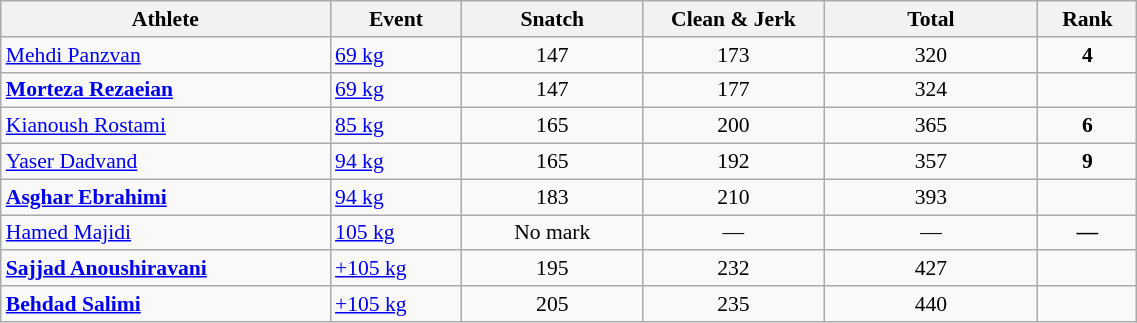<table class="wikitable" width="60%" style="text-align:center; font-size:90%">
<tr>
<th width="20%">Athlete</th>
<th width="8%">Event</th>
<th width="11%">Snatch</th>
<th width="11%">Clean & Jerk</th>
<th width="13%">Total</th>
<th width="6%">Rank</th>
</tr>
<tr>
<td align="left"><a href='#'>Mehdi Panzvan</a></td>
<td align="left"><a href='#'>69 kg</a></td>
<td>147</td>
<td>173</td>
<td>320</td>
<td><strong>4</strong></td>
</tr>
<tr>
<td align="left"><strong><a href='#'>Morteza Rezaeian</a></strong></td>
<td align="left"><a href='#'>69 kg</a></td>
<td>147</td>
<td>177</td>
<td>324</td>
<td></td>
</tr>
<tr>
<td align="left"><a href='#'>Kianoush Rostami</a></td>
<td align="left"><a href='#'>85 kg</a></td>
<td>165</td>
<td>200</td>
<td>365</td>
<td><strong>6</strong></td>
</tr>
<tr>
<td align="left"><a href='#'>Yaser Dadvand</a></td>
<td align="left"><a href='#'>94 kg</a></td>
<td>165</td>
<td>192</td>
<td>357</td>
<td><strong>9</strong></td>
</tr>
<tr>
<td align="left"><strong><a href='#'>Asghar Ebrahimi</a></strong></td>
<td align="left"><a href='#'>94 kg</a></td>
<td>183</td>
<td>210</td>
<td>393</td>
<td></td>
</tr>
<tr>
<td align="left"><a href='#'>Hamed Majidi</a></td>
<td align="left"><a href='#'>105 kg</a></td>
<td>No mark</td>
<td>—</td>
<td>—</td>
<td><strong>—</strong></td>
</tr>
<tr>
<td align="left"><strong><a href='#'>Sajjad Anoushiravani</a></strong></td>
<td align="left"><a href='#'>+105 kg</a></td>
<td>195</td>
<td>232</td>
<td>427</td>
<td></td>
</tr>
<tr>
<td align="left"><strong><a href='#'>Behdad Salimi</a></strong></td>
<td align="left"><a href='#'>+105 kg</a></td>
<td>205 </td>
<td>235</td>
<td>440</td>
<td></td>
</tr>
</table>
